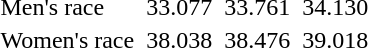<table>
<tr>
<td>Men's race</td>
<td></td>
<td>33.077</td>
<td></td>
<td>33.761</td>
<td></td>
<td>34.130</td>
</tr>
<tr>
<td>Women's race</td>
<td></td>
<td>38.038</td>
<td></td>
<td>38.476</td>
<td></td>
<td>39.018</td>
</tr>
</table>
